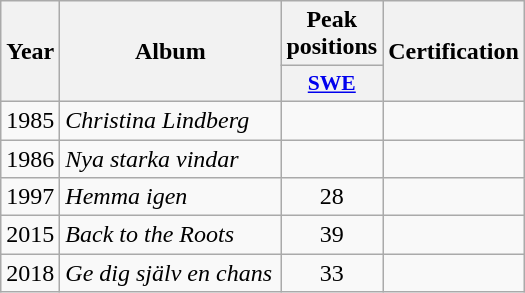<table class="wikitable">
<tr>
<th align="center" rowspan="2" width="10">Year</th>
<th align="center" rowspan="2" width="140">Album</th>
<th align="center" colspan="1" width="20">Peak positions</th>
<th align="center" rowspan="2" width="70">Certification</th>
</tr>
<tr>
<th scope="col" style="width:3em;font-size:90%;"><a href='#'>SWE</a><br></th>
</tr>
<tr>
<td style="text-align:center;">1985</td>
<td><em>Christina Lindberg</em></td>
<td style="text-align:center;"></td>
<td style="text-align:center;"></td>
</tr>
<tr>
<td style="text-align:center;">1986</td>
<td><em>Nya starka vindar</em></td>
<td style="text-align:center;"></td>
<td style="text-align:center;"></td>
</tr>
<tr>
<td style="text-align:center;">1997</td>
<td><em>Hemma igen</em></td>
<td style="text-align:center;">28</td>
<td style="text-align:center;"></td>
</tr>
<tr>
<td style="text-align:center;">2015</td>
<td><em>Back to the Roots</em></td>
<td style="text-align:center;">39</td>
<td style="text-align:center;"></td>
</tr>
<tr>
<td style="text-align:center;">2018</td>
<td><em>Ge dig själv en chans</em></td>
<td style="text-align:center;">33<br></td>
<td style="text-align:center;"></td>
</tr>
</table>
